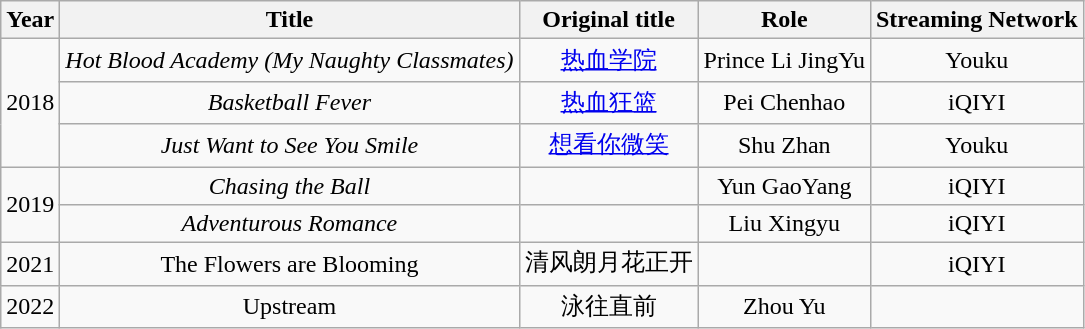<table class="wikitable" style="text-align:center;">
<tr>
<th>Year</th>
<th>Title</th>
<th>Original title</th>
<th>Role</th>
<th>Streaming Network</th>
</tr>
<tr>
<td rowspan="3">2018</td>
<td><em>Hot Blood Academy (My Naughty Classmates)</em></td>
<td><a href='#'>热血学院</a></td>
<td>Prince Li JingYu</td>
<td>Youku</td>
</tr>
<tr>
<td><em>Basketball Fever</em></td>
<td><a href='#'>热血狂篮</a></td>
<td>Pei Chenhao</td>
<td>iQIYI</td>
</tr>
<tr>
<td><em>Just Want to See You Smile</em></td>
<td><a href='#'>想看你微笑</a></td>
<td>Shu Zhan</td>
<td>Youku</td>
</tr>
<tr>
<td rowspan="2">2019</td>
<td><em>Chasing the Ball</em></td>
<td></td>
<td>Yun GaoYang</td>
<td>iQIYI</td>
</tr>
<tr>
<td><em>Adventurous Romance</em></td>
<td></td>
<td>Liu Xingyu</td>
<td>iQIYI</td>
</tr>
<tr>
<td>2021</td>
<td>The Flowers are Blooming</td>
<td>清风朗月花正开</td>
<td></td>
<td>iQIYI</td>
</tr>
<tr>
<td>2022</td>
<td>Upstream</td>
<td>泳往直前</td>
<td>Zhou Yu</td>
<td></td>
</tr>
</table>
